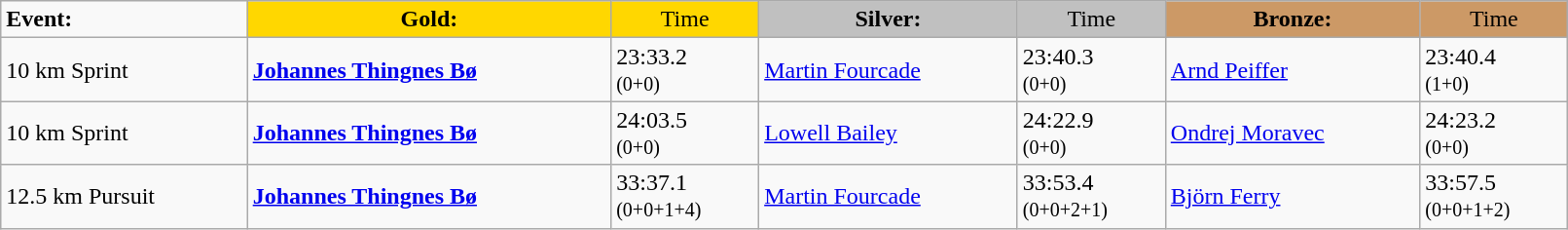<table class="wikitable" width=85%>
<tr>
<td><strong>Event:</strong></td>
<td style="text-align:center;background-color:gold;"><strong>Gold:</strong></td>
<td style="text-align:center;background-color:gold;">Time</td>
<td style="text-align:center;background-color:silver;"><strong>Silver:</strong></td>
<td style="text-align:center;background-color:silver;">Time</td>
<td style="text-align:center;background-color:#CC9966;"><strong>Bronze:</strong></td>
<td style="text-align:center;background-color:#CC9966;">Time</td>
</tr>
<tr>
<td>10 km Sprint<br></td>
<td><strong><a href='#'>Johannes Thingnes Bø</a></strong><br><small></small></td>
<td>23:33.2<br><small>(0+0)</small></td>
<td><a href='#'>Martin Fourcade</a><br><small></small></td>
<td>23:40.3<br><small>(0+0)</small></td>
<td><a href='#'>Arnd Peiffer</a><br><small></small></td>
<td>23:40.4<br><small>(1+0)</small></td>
</tr>
<tr>
<td>10 km Sprint<br></td>
<td><strong><a href='#'>Johannes Thingnes Bø</a></strong><br><small></small></td>
<td>24:03.5<br><small>(0+0)</small></td>
<td><a href='#'>Lowell Bailey</a><br><small></small></td>
<td>24:22.9<br><small>(0+0)</small></td>
<td><a href='#'>Ondrej Moravec</a><br><small></small></td>
<td>24:23.2<br><small>(0+0)</small></td>
</tr>
<tr>
<td>12.5 km Pursuit<br></td>
<td><strong><a href='#'>Johannes Thingnes Bø</a></strong><br><small></small></td>
<td>33:37.1<br><small>(0+0+1+4)</small></td>
<td><a href='#'>Martin Fourcade</a><br><small></small></td>
<td>33:53.4<br><small>(0+0+2+1)</small></td>
<td><a href='#'>Björn Ferry</a><br><small></small></td>
<td>33:57.5<br><small>(0+0+1+2)</small></td>
</tr>
</table>
